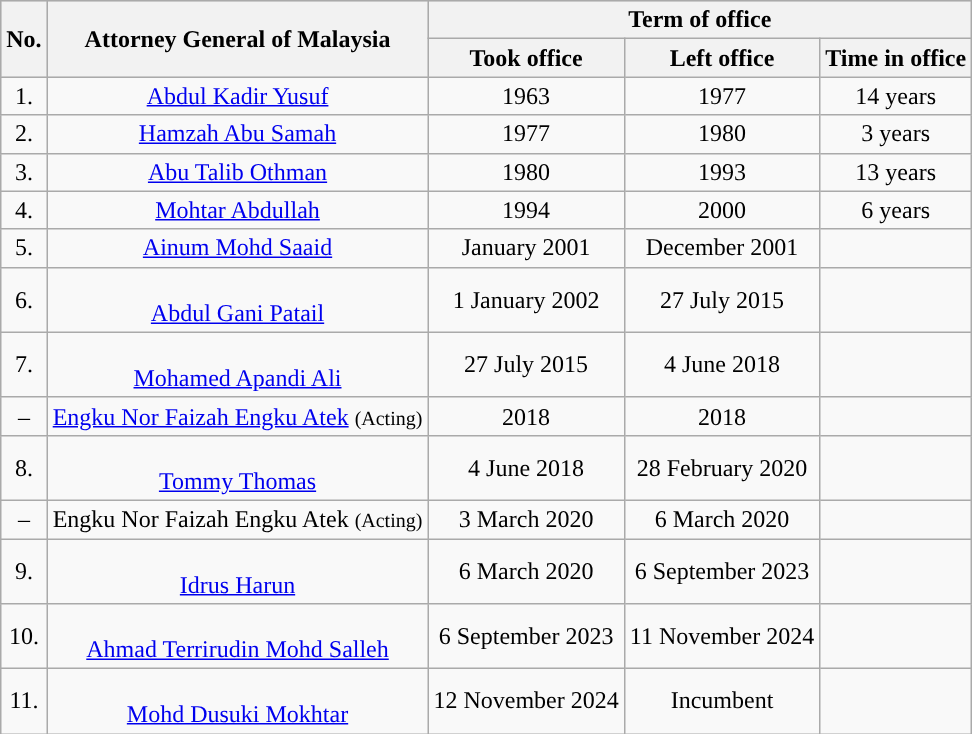<table class="wikitable" style="text-align:center;">
<tr style="background:#cccccc">
<th rowspan=2>No.</th>
<th rowspan=2>Attorney General of Malaysia</th>
<th colspan=3>Term of office</th>
</tr>
<tr>
<th>Took office</th>
<th>Left office</th>
<th>Time in office</th>
</tr>
<tr>
<td>1.</td>
<td><a href='#'>Abdul Kadir Yusuf</a></td>
<td>1963</td>
<td>1977</td>
<td>14 years</td>
</tr>
<tr>
<td>2.</td>
<td><a href='#'>Hamzah Abu Samah</a></td>
<td>1977</td>
<td>1980</td>
<td>3 years</td>
</tr>
<tr>
<td>3.</td>
<td><a href='#'>Abu Talib Othman</a></td>
<td>1980</td>
<td>1993</td>
<td>13 years</td>
</tr>
<tr>
<td>4.</td>
<td><a href='#'>Mohtar Abdullah</a></td>
<td>1994</td>
<td>2000</td>
<td>6 years</td>
</tr>
<tr>
<td>5.</td>
<td><a href='#'>Ainum Mohd Saaid</a></td>
<td>January 2001</td>
<td>December 2001</td>
<td></td>
</tr>
<tr>
<td>6.</td>
<td> <br> <a href='#'>Abdul Gani Patail</a> <br> </td>
<td>1 January 2002</td>
<td>27 July 2015</td>
<td></td>
</tr>
<tr>
<td>7.</td>
<td> <br> <a href='#'>Mohamed Apandi Ali</a>  <br> </td>
<td>27 July 2015</td>
<td>4 June 2018</td>
<td></td>
</tr>
<tr>
<td>–</td>
<td><a href='#'>Engku Nor Faizah Engku Atek</a> <small>(Acting)</small></td>
<td>2018</td>
<td>2018</td>
<td></td>
</tr>
<tr>
<td>8.</td>
<td> <br> <a href='#'>Tommy Thomas</a> <br> </td>
<td>4 June 2018</td>
<td>28 February 2020</td>
<td></td>
</tr>
<tr>
<td>–</td>
<td>Engku Nor Faizah Engku Atek <small>(Acting)</small></td>
<td>3 March 2020</td>
<td>6 March 2020</td>
<td></td>
</tr>
<tr>
<td>9.</td>
<td> <br> <a href='#'>Idrus Harun</a>  <br> </td>
<td>6 March 2020</td>
<td>6 September 2023</td>
<td></td>
</tr>
<tr>
<td>10.</td>
<td> <br> <a href='#'>Ahmad Terrirudin Mohd Salleh</a> <br> </td>
<td>6 September 2023</td>
<td>11 November 2024</td>
<td></td>
</tr>
<tr>
<td>11.</td>
<td> <br> <a href='#'>Mohd Dusuki Mokhtar</a> <br> </td>
<td>12 November 2024</td>
<td>Incumbent</td>
<td></td>
</tr>
</table>
